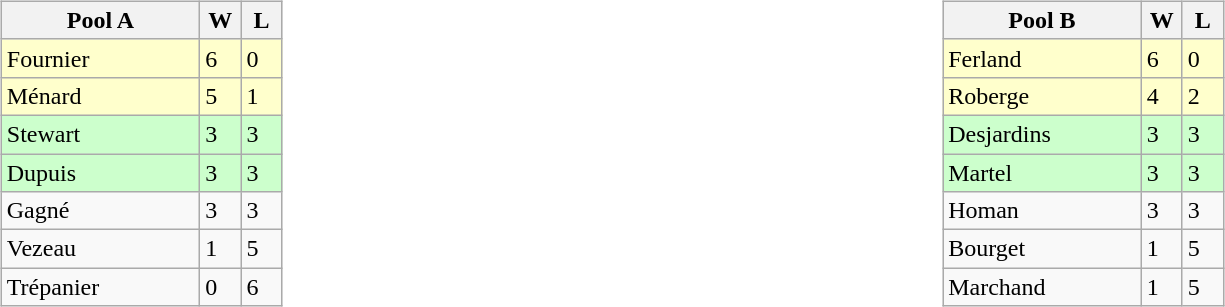<table table>
<tr>
<td valign=top width=10%><br><table class=wikitable>
<tr>
<th width=125>Pool A</th>
<th width=20>W</th>
<th width=20>L</th>
</tr>
<tr bgcolor=#ffffcc>
<td>Fournier</td>
<td>6</td>
<td>0</td>
</tr>
<tr bgcolor=#ffffcc>
<td>Ménard</td>
<td>5</td>
<td>1</td>
</tr>
<tr bgcolor=#ccffcc>
<td>Stewart</td>
<td>3</td>
<td>3</td>
</tr>
<tr bgcolor=#ccffcc>
<td>Dupuis</td>
<td>3</td>
<td>3</td>
</tr>
<tr>
<td>Gagné</td>
<td>3</td>
<td>3</td>
</tr>
<tr>
<td>Vezeau</td>
<td>1</td>
<td>5</td>
</tr>
<tr>
<td>Trépanier</td>
<td>0</td>
<td>6</td>
</tr>
</table>
</td>
<td valign=top width=10%><br><table class=wikitable>
<tr>
<th width=125>Pool B</th>
<th width=20>W</th>
<th width=20>L</th>
</tr>
<tr bgcolor=#ffffcc>
<td>Ferland</td>
<td>6</td>
<td>0</td>
</tr>
<tr bgcolor=#ffffcc>
<td>Roberge</td>
<td>4</td>
<td>2</td>
</tr>
<tr bgcolor=#ccffcc>
<td>Desjardins</td>
<td>3</td>
<td>3</td>
</tr>
<tr bgcolor=#ccffcc>
<td>Martel</td>
<td>3</td>
<td>3</td>
</tr>
<tr>
<td>Homan</td>
<td>3</td>
<td>3</td>
</tr>
<tr>
<td>Bourget</td>
<td>1</td>
<td>5</td>
</tr>
<tr>
<td>Marchand</td>
<td>1</td>
<td>5</td>
</tr>
</table>
</td>
</tr>
</table>
